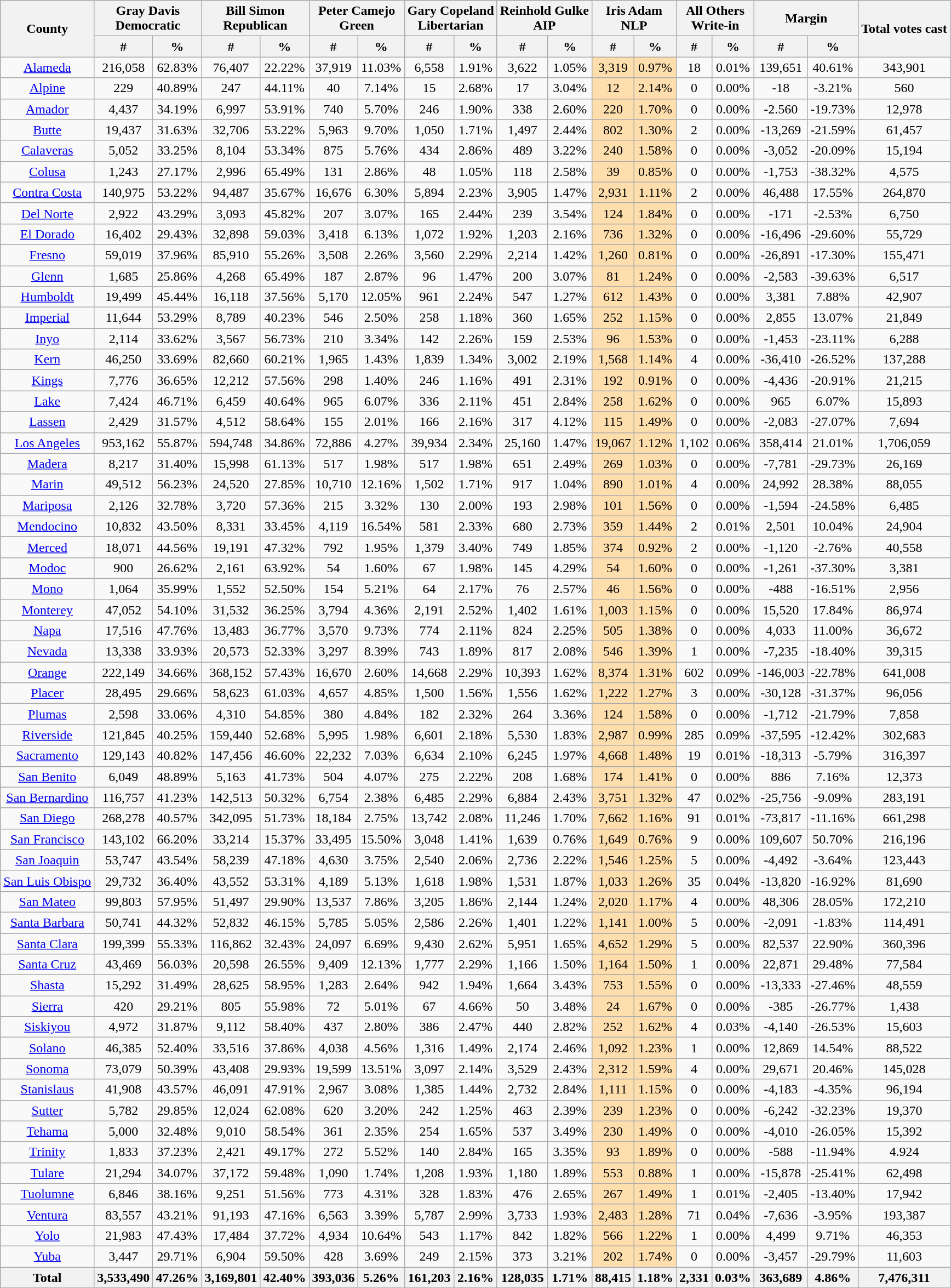<table class="wikitable sortable" style="text-align:center">
<tr>
<th rowspan="2">County</th>
<th style="text-align:center;" colspan="2">Gray Davis<br>Democratic</th>
<th style="text-align:center;" colspan="2">Bill Simon<br>Republican</th>
<th style="text-align:center;" colspan="2">Peter Camejo<br>Green</th>
<th style="text-align:center;" colspan="2">Gary Copeland<br>Libertarian</th>
<th style="text-align:center;" colspan="2">Reinhold Gulke<br>AIP</th>
<th style="text-align:center;" colspan="2">Iris Adam<br>NLP</th>
<th style="text-align:center;" colspan="2">All Others<br>Write-in</th>
<th style="text-align:center;" colspan="2">Margin</th>
<th style="text-align:center;" rowspan="2">Total votes cast</th>
</tr>
<tr>
<th style="text-align:center;" data-sort-type="number">#</th>
<th style="text-align:center;" data-sort-type="number">%</th>
<th style="text-align:center;" data-sort-type="number">#</th>
<th style="text-align:center;" data-sort-type="number">%</th>
<th style="text-align:center;" data-sort-type="number">#</th>
<th style="text-align:center;" data-sort-type="number">%</th>
<th style="text-align:center;" data-sort-type="number">#</th>
<th style="text-align:center;" data-sort-type="number">%</th>
<th style="text-align:center;" data-sort-type="number">#</th>
<th style="text-align:center;" data-sort-type="number">%</th>
<th style="text-align:center;" data-sort-type="number">#</th>
<th style="text-align:center;" data-sort-type="number">%</th>
<th style="text-align:center;" data-sort-type="number">#</th>
<th style="text-align:center;" data-sort-type="number">%</th>
<th style="text-align:center;" data-sort-type="number">#</th>
<th style="text-align:center;" data-sort-type="number">%</th>
</tr>
<tr style="text-align:center;">
<td><a href='#'>Alameda</a></td>
<td>216,058</td>
<td>62.83%</td>
<td>76,407</td>
<td>22.22%</td>
<td>37,919</td>
<td>11.03%</td>
<td>6,558</td>
<td>1.91%</td>
<td>3,622</td>
<td>1.05%</td>
<td bgcolor="NavajoWhite">3,319</td>
<td bgcolor="NavajoWhite">0.97%</td>
<td>18</td>
<td>0.01%</td>
<td>139,651</td>
<td>40.61%</td>
<td>343,901</td>
</tr>
<tr style="text-align:center;">
<td><a href='#'>Alpine</a></td>
<td>229</td>
<td>40.89%</td>
<td>247</td>
<td>44.11%</td>
<td>40</td>
<td>7.14%</td>
<td>15</td>
<td>2.68%</td>
<td>17</td>
<td>3.04%</td>
<td bgcolor="NavajoWhite">12</td>
<td bgcolor="NavajoWhite">2.14%</td>
<td>0</td>
<td>0.00%</td>
<td>-18</td>
<td>-3.21%</td>
<td>560</td>
</tr>
<tr style="text-align:center;">
<td><a href='#'>Amador</a></td>
<td>4,437</td>
<td>34.19%</td>
<td>6,997</td>
<td>53.91%</td>
<td>740</td>
<td>5.70%</td>
<td>246</td>
<td>1.90%</td>
<td>338</td>
<td>2.60%</td>
<td bgcolor="NavajoWhite">220</td>
<td bgcolor="NavajoWhite">1.70%</td>
<td>0</td>
<td>0.00%</td>
<td>-2.560</td>
<td>-19.73%</td>
<td>12,978</td>
</tr>
<tr style="text-align:center;">
<td><a href='#'>Butte</a></td>
<td>19,437</td>
<td>31.63%</td>
<td>32,706</td>
<td>53.22%</td>
<td>5,963</td>
<td>9.70%</td>
<td>1,050</td>
<td>1.71%</td>
<td>1,497</td>
<td>2.44%</td>
<td bgcolor="NavajoWhite">802</td>
<td bgcolor="NavajoWhite">1.30%</td>
<td>2</td>
<td>0.00%</td>
<td>-13,269</td>
<td>-21.59%</td>
<td>61,457</td>
</tr>
<tr style="text-align:center;">
<td><a href='#'>Calaveras</a></td>
<td>5,052</td>
<td>33.25%</td>
<td>8,104</td>
<td>53.34%</td>
<td>875</td>
<td>5.76%</td>
<td>434</td>
<td>2.86%</td>
<td>489</td>
<td>3.22%</td>
<td bgcolor="NavajoWhite">240</td>
<td bgcolor="NavajoWhite">1.58%</td>
<td>0</td>
<td>0.00%</td>
<td>-3,052</td>
<td>-20.09%</td>
<td>15,194</td>
</tr>
<tr style="text-align:center;">
<td><a href='#'>Colusa</a></td>
<td>1,243</td>
<td>27.17%</td>
<td>2,996</td>
<td>65.49%</td>
<td>131</td>
<td>2.86%</td>
<td>48</td>
<td>1.05%</td>
<td>118</td>
<td>2.58%</td>
<td bgcolor="NavajoWhite">39</td>
<td bgcolor="NavajoWhite">0.85%</td>
<td>0</td>
<td>0.00%</td>
<td>-1,753</td>
<td>-38.32%</td>
<td>4,575</td>
</tr>
<tr style="text-align:center;">
<td><a href='#'>Contra Costa</a></td>
<td>140,975</td>
<td>53.22%</td>
<td>94,487</td>
<td>35.67%</td>
<td>16,676</td>
<td>6.30%</td>
<td>5,894</td>
<td>2.23%</td>
<td>3,905</td>
<td>1.47%</td>
<td bgcolor="NavajoWhite">2,931</td>
<td bgcolor="NavajoWhite">1.11%</td>
<td>2</td>
<td>0.00%</td>
<td>46,488</td>
<td>17.55%</td>
<td>264,870</td>
</tr>
<tr style="text-align:center;">
<td><a href='#'>Del Norte</a></td>
<td>2,922</td>
<td>43.29%</td>
<td>3,093</td>
<td>45.82%</td>
<td>207</td>
<td>3.07%</td>
<td>165</td>
<td>2.44%</td>
<td>239</td>
<td>3.54%</td>
<td bgcolor="NavajoWhite">124</td>
<td bgcolor="NavajoWhite">1.84%</td>
<td>0</td>
<td>0.00%</td>
<td>-171</td>
<td>-2.53%</td>
<td>6,750</td>
</tr>
<tr style="text-align:center;">
<td><a href='#'>El Dorado</a></td>
<td>16,402</td>
<td>29.43%</td>
<td>32,898</td>
<td>59.03%</td>
<td>3,418</td>
<td>6.13%</td>
<td>1,072</td>
<td>1.92%</td>
<td>1,203</td>
<td>2.16%</td>
<td bgcolor="NavajoWhite">736</td>
<td bgcolor="NavajoWhite">1.32%</td>
<td>0</td>
<td>0.00%</td>
<td>-16,496</td>
<td>-29.60%</td>
<td>55,729</td>
</tr>
<tr style="text-align:center;">
<td><a href='#'>Fresno</a></td>
<td>59,019</td>
<td>37.96%</td>
<td>85,910</td>
<td>55.26%</td>
<td>3,508</td>
<td>2.26%</td>
<td>3,560</td>
<td>2.29%</td>
<td>2,214</td>
<td>1.42%</td>
<td bgcolor="NavajoWhite">1,260</td>
<td bgcolor="NavajoWhite">0.81%</td>
<td>0</td>
<td>0.00%</td>
<td>-26,891</td>
<td>-17.30%</td>
<td>155,471</td>
</tr>
<tr style="text-align:center;">
<td><a href='#'>Glenn</a></td>
<td>1,685</td>
<td>25.86%</td>
<td>4,268</td>
<td>65.49%</td>
<td>187</td>
<td>2.87%</td>
<td>96</td>
<td>1.47%</td>
<td>200</td>
<td>3.07%</td>
<td bgcolor="NavajoWhite">81</td>
<td bgcolor="NavajoWhite">1.24%</td>
<td>0</td>
<td>0.00%</td>
<td>-2,583</td>
<td>-39.63%</td>
<td>6,517</td>
</tr>
<tr style="text-align:center;">
<td><a href='#'>Humboldt</a></td>
<td>19,499</td>
<td>45.44%</td>
<td>16,118</td>
<td>37.56%</td>
<td>5,170</td>
<td>12.05%</td>
<td>961</td>
<td>2.24%</td>
<td>547</td>
<td>1.27%</td>
<td bgcolor="NavajoWhite">612</td>
<td bgcolor="NavajoWhite">1.43%</td>
<td>0</td>
<td>0.00%</td>
<td>3,381</td>
<td>7.88%</td>
<td>42,907</td>
</tr>
<tr style="text-align:center;">
<td><a href='#'>Imperial</a></td>
<td>11,644</td>
<td>53.29%</td>
<td>8,789</td>
<td>40.23%</td>
<td>546</td>
<td>2.50%</td>
<td>258</td>
<td>1.18%</td>
<td>360</td>
<td>1.65%</td>
<td bgcolor="NavajoWhite">252</td>
<td bgcolor="NavajoWhite">1.15%</td>
<td>0</td>
<td>0.00%</td>
<td>2,855</td>
<td>13.07%</td>
<td>21,849</td>
</tr>
<tr style="text-align:center;">
<td><a href='#'>Inyo</a></td>
<td>2,114</td>
<td>33.62%</td>
<td>3,567</td>
<td>56.73%</td>
<td>210</td>
<td>3.34%</td>
<td>142</td>
<td>2.26%</td>
<td>159</td>
<td>2.53%</td>
<td bgcolor="NavajoWhite">96</td>
<td bgcolor="NavajoWhite">1.53%</td>
<td>0</td>
<td>0.00%</td>
<td>-1,453</td>
<td>-23.11%</td>
<td>6,288</td>
</tr>
<tr style="text-align:center;">
<td><a href='#'>Kern</a></td>
<td>46,250</td>
<td>33.69%</td>
<td>82,660</td>
<td>60.21%</td>
<td>1,965</td>
<td>1.43%</td>
<td>1,839</td>
<td>1.34%</td>
<td>3,002</td>
<td>2.19%</td>
<td bgcolor="NavajoWhite">1,568</td>
<td bgcolor="NavajoWhite">1.14%</td>
<td>4</td>
<td>0.00%</td>
<td>-36,410</td>
<td>-26.52%</td>
<td>137,288</td>
</tr>
<tr style="text-align:center;">
<td><a href='#'>Kings</a></td>
<td>7,776</td>
<td>36.65%</td>
<td>12,212</td>
<td>57.56%</td>
<td>298</td>
<td>1.40%</td>
<td>246</td>
<td>1.16%</td>
<td>491</td>
<td>2.31%</td>
<td bgcolor="NavajoWhite">192</td>
<td bgcolor="NavajoWhite">0.91%</td>
<td>0</td>
<td>0.00%</td>
<td>-4,436</td>
<td>-20.91%</td>
<td>21,215</td>
</tr>
<tr style="text-align:center;">
<td><a href='#'>Lake</a></td>
<td>7,424</td>
<td>46.71%</td>
<td>6,459</td>
<td>40.64%</td>
<td>965</td>
<td>6.07%</td>
<td>336</td>
<td>2.11%</td>
<td>451</td>
<td>2.84%</td>
<td bgcolor="NavajoWhite">258</td>
<td bgcolor="NavajoWhite">1.62%</td>
<td>0</td>
<td>0.00%</td>
<td>965</td>
<td>6.07%</td>
<td>15,893</td>
</tr>
<tr style="text-align:center;">
<td><a href='#'>Lassen</a></td>
<td>2,429</td>
<td>31.57%</td>
<td>4,512</td>
<td>58.64%</td>
<td>155</td>
<td>2.01%</td>
<td>166</td>
<td>2.16%</td>
<td>317</td>
<td>4.12%</td>
<td bgcolor="NavajoWhite">115</td>
<td bgcolor="NavajoWhite">1.49%</td>
<td>0</td>
<td>0.00%</td>
<td>-2,083</td>
<td>-27.07%</td>
<td>7,694</td>
</tr>
<tr style="text-align:center;">
<td><a href='#'>Los Angeles</a></td>
<td>953,162</td>
<td>55.87%</td>
<td>594,748</td>
<td>34.86%</td>
<td>72,886</td>
<td>4.27%</td>
<td>39,934</td>
<td>2.34%</td>
<td>25,160</td>
<td>1.47%</td>
<td bgcolor="NavajoWhite">19,067</td>
<td bgcolor="NavajoWhite">1.12%</td>
<td>1,102</td>
<td>0.06%</td>
<td>358,414</td>
<td>21.01%</td>
<td>1,706,059</td>
</tr>
<tr style="text-align:center;">
<td><a href='#'>Madera</a></td>
<td>8,217</td>
<td>31.40%</td>
<td>15,998</td>
<td>61.13%</td>
<td>517</td>
<td>1.98%</td>
<td>517</td>
<td>1.98%</td>
<td>651</td>
<td>2.49%</td>
<td bgcolor="NavajoWhite">269</td>
<td bgcolor="NavajoWhite">1.03%</td>
<td>0</td>
<td>0.00%</td>
<td>-7,781</td>
<td>-29.73%</td>
<td>26,169</td>
</tr>
<tr style="text-align:center;">
<td><a href='#'>Marin</a></td>
<td>49,512</td>
<td>56.23%</td>
<td>24,520</td>
<td>27.85%</td>
<td>10,710</td>
<td>12.16%</td>
<td>1,502</td>
<td>1.71%</td>
<td>917</td>
<td>1.04%</td>
<td bgcolor="NavajoWhite">890</td>
<td bgcolor="NavajoWhite">1.01%</td>
<td>4</td>
<td>0.00%</td>
<td>24,992</td>
<td>28.38%</td>
<td>88,055</td>
</tr>
<tr style="text-align:center;">
<td><a href='#'>Mariposa</a></td>
<td>2,126</td>
<td>32.78%</td>
<td>3,720</td>
<td>57.36%</td>
<td>215</td>
<td>3.32%</td>
<td>130</td>
<td>2.00%</td>
<td>193</td>
<td>2.98%</td>
<td bgcolor="NavajoWhite">101</td>
<td bgcolor="NavajoWhite">1.56%</td>
<td>0</td>
<td>0.00%</td>
<td>-1,594</td>
<td>-24.58%</td>
<td>6,485</td>
</tr>
<tr style="text-align:center;">
<td><a href='#'>Mendocino</a></td>
<td>10,832</td>
<td>43.50%</td>
<td>8,331</td>
<td>33.45%</td>
<td>4,119</td>
<td>16.54%</td>
<td>581</td>
<td>2.33%</td>
<td>680</td>
<td>2.73%</td>
<td bgcolor="NavajoWhite">359</td>
<td bgcolor="NavajoWhite">1.44%</td>
<td>2</td>
<td>0.01%</td>
<td>2,501</td>
<td>10.04%</td>
<td>24,904</td>
</tr>
<tr style="text-align:center;">
<td><a href='#'>Merced</a></td>
<td>18,071</td>
<td>44.56%</td>
<td>19,191</td>
<td>47.32%</td>
<td>792</td>
<td>1.95%</td>
<td>1,379</td>
<td>3.40%</td>
<td>749</td>
<td>1.85%</td>
<td bgcolor="NavajoWhite">374</td>
<td bgcolor="NavajoWhite">0.92%</td>
<td>2</td>
<td>0.00%</td>
<td>-1,120</td>
<td>-2.76%</td>
<td>40,558</td>
</tr>
<tr style="text-align:center;">
<td><a href='#'>Modoc</a></td>
<td>900</td>
<td>26.62%</td>
<td>2,161</td>
<td>63.92%</td>
<td>54</td>
<td>1.60%</td>
<td>67</td>
<td>1.98%</td>
<td>145</td>
<td>4.29%</td>
<td bgcolor="NavajoWhite">54</td>
<td bgcolor="NavajoWhite">1.60%</td>
<td>0</td>
<td>0.00%</td>
<td>-1,261</td>
<td>-37.30%</td>
<td>3,381</td>
</tr>
<tr style="text-align:center;">
<td><a href='#'>Mono</a></td>
<td>1,064</td>
<td>35.99%</td>
<td>1,552</td>
<td>52.50%</td>
<td>154</td>
<td>5.21%</td>
<td>64</td>
<td>2.17%</td>
<td>76</td>
<td>2.57%</td>
<td bgcolor="NavajoWhite">46</td>
<td bgcolor="NavajoWhite">1.56%</td>
<td>0</td>
<td>0.00%</td>
<td>-488</td>
<td>-16.51%</td>
<td>2,956</td>
</tr>
<tr style="text-align:center;">
<td><a href='#'>Monterey</a></td>
<td>47,052</td>
<td>54.10%</td>
<td>31,532</td>
<td>36.25%</td>
<td>3,794</td>
<td>4.36%</td>
<td>2,191</td>
<td>2.52%</td>
<td>1,402</td>
<td>1.61%</td>
<td bgcolor="NavajoWhite">1,003</td>
<td bgcolor="NavajoWhite">1.15%</td>
<td>0</td>
<td>0.00%</td>
<td>15,520</td>
<td>17.84%</td>
<td>86,974</td>
</tr>
<tr style="text-align:center;">
<td><a href='#'>Napa</a></td>
<td>17,516</td>
<td>47.76%</td>
<td>13,483</td>
<td>36.77%</td>
<td>3,570</td>
<td>9.73%</td>
<td>774</td>
<td>2.11%</td>
<td>824</td>
<td>2.25%</td>
<td bgcolor="NavajoWhite">505</td>
<td bgcolor="NavajoWhite">1.38%</td>
<td>0</td>
<td>0.00%</td>
<td>4,033</td>
<td>11.00%</td>
<td>36,672</td>
</tr>
<tr style="text-align:center;">
<td><a href='#'>Nevada</a></td>
<td>13,338</td>
<td>33.93%</td>
<td>20,573</td>
<td>52.33%</td>
<td>3,297</td>
<td>8.39%</td>
<td>743</td>
<td>1.89%</td>
<td>817</td>
<td>2.08%</td>
<td bgcolor="NavajoWhite">546</td>
<td bgcolor="NavajoWhite">1.39%</td>
<td>1</td>
<td>0.00%</td>
<td>-7,235</td>
<td>-18.40%</td>
<td>39,315</td>
</tr>
<tr style="text-align:center;">
<td><a href='#'>Orange</a></td>
<td>222,149</td>
<td>34.66%</td>
<td>368,152</td>
<td>57.43%</td>
<td>16,670</td>
<td>2.60%</td>
<td>14,668</td>
<td>2.29%</td>
<td>10,393</td>
<td>1.62%</td>
<td bgcolor="NavajoWhite">8,374</td>
<td bgcolor="NavajoWhite">1.31%</td>
<td>602</td>
<td>0.09%</td>
<td>-146,003</td>
<td>-22.78%</td>
<td>641,008</td>
</tr>
<tr style="text-align:center;">
<td><a href='#'>Placer</a></td>
<td>28,495</td>
<td>29.66%</td>
<td>58,623</td>
<td>61.03%</td>
<td>4,657</td>
<td>4.85%</td>
<td>1,500</td>
<td>1.56%</td>
<td>1,556</td>
<td>1.62%</td>
<td bgcolor="NavajoWhite">1,222</td>
<td bgcolor="NavajoWhite">1.27%</td>
<td>3</td>
<td>0.00%</td>
<td>-30,128</td>
<td>-31.37%</td>
<td>96,056</td>
</tr>
<tr style="text-align:center;">
<td><a href='#'>Plumas</a></td>
<td>2,598</td>
<td>33.06%</td>
<td>4,310</td>
<td>54.85%</td>
<td>380</td>
<td>4.84%</td>
<td>182</td>
<td>2.32%</td>
<td>264</td>
<td>3.36%</td>
<td bgcolor="NavajoWhite">124</td>
<td bgcolor="NavajoWhite">1.58%</td>
<td>0</td>
<td>0.00%</td>
<td>-1,712</td>
<td>-21.79%</td>
<td>7,858</td>
</tr>
<tr style="text-align:center;">
<td><a href='#'>Riverside</a></td>
<td>121,845</td>
<td>40.25%</td>
<td>159,440</td>
<td>52.68%</td>
<td>5,995</td>
<td>1.98%</td>
<td>6,601</td>
<td>2.18%</td>
<td>5,530</td>
<td>1.83%</td>
<td bgcolor="NavajoWhite">2,987</td>
<td bgcolor="NavajoWhite">0.99%</td>
<td>285</td>
<td>0.09%</td>
<td>-37,595</td>
<td>-12.42%</td>
<td>302,683</td>
</tr>
<tr style="text-align:center;">
<td><a href='#'>Sacramento</a></td>
<td>129,143</td>
<td>40.82%</td>
<td>147,456</td>
<td>46.60%</td>
<td>22,232</td>
<td>7.03%</td>
<td>6,634</td>
<td>2.10%</td>
<td>6,245</td>
<td>1.97%</td>
<td bgcolor="NavajoWhite">4,668</td>
<td bgcolor="NavajoWhite">1.48%</td>
<td>19</td>
<td>0.01%</td>
<td>-18,313</td>
<td>-5.79%</td>
<td>316,397</td>
</tr>
<tr style="text-align:center;">
<td><a href='#'>San Benito</a></td>
<td>6,049</td>
<td>48.89%</td>
<td>5,163</td>
<td>41.73%</td>
<td>504</td>
<td>4.07%</td>
<td>275</td>
<td>2.22%</td>
<td>208</td>
<td>1.68%</td>
<td bgcolor="NavajoWhite">174</td>
<td bgcolor="NavajoWhite">1.41%</td>
<td>0</td>
<td>0.00%</td>
<td>886</td>
<td>7.16%</td>
<td>12,373</td>
</tr>
<tr style="text-align:center;">
<td><a href='#'>San Bernardino</a></td>
<td>116,757</td>
<td>41.23%</td>
<td>142,513</td>
<td>50.32%</td>
<td>6,754</td>
<td>2.38%</td>
<td>6,485</td>
<td>2.29%</td>
<td>6,884</td>
<td>2.43%</td>
<td bgcolor="NavajoWhite">3,751</td>
<td bgcolor="NavajoWhite">1.32%</td>
<td>47</td>
<td>0.02%</td>
<td>-25,756</td>
<td>-9.09%</td>
<td>283,191</td>
</tr>
<tr style="text-align:center;">
<td><a href='#'>San Diego</a></td>
<td>268,278</td>
<td>40.57%</td>
<td>342,095</td>
<td>51.73%</td>
<td>18,184</td>
<td>2.75%</td>
<td>13,742</td>
<td>2.08%</td>
<td>11,246</td>
<td>1.70%</td>
<td bgcolor="NavajoWhite">7,662</td>
<td bgcolor="NavajoWhite">1.16%</td>
<td>91</td>
<td>0.01%</td>
<td>-73,817</td>
<td>-11.16%</td>
<td>661,298</td>
</tr>
<tr style="text-align:center;">
<td><a href='#'>San Francisco</a></td>
<td>143,102</td>
<td>66.20%</td>
<td>33,214</td>
<td>15.37%</td>
<td>33,495</td>
<td>15.50%</td>
<td>3,048</td>
<td>1.41%</td>
<td>1,639</td>
<td>0.76%</td>
<td bgcolor="NavajoWhite">1,649</td>
<td bgcolor="NavajoWhite">0.76%</td>
<td>9</td>
<td>0.00%</td>
<td>109,607</td>
<td>50.70%</td>
<td>216,196</td>
</tr>
<tr style="text-align:center;">
<td><a href='#'>San Joaquin</a></td>
<td>53,747</td>
<td>43.54%</td>
<td>58,239</td>
<td>47.18%</td>
<td>4,630</td>
<td>3.75%</td>
<td>2,540</td>
<td>2.06%</td>
<td>2,736</td>
<td>2.22%</td>
<td bgcolor="NavajoWhite">1,546</td>
<td bgcolor="NavajoWhite">1.25%</td>
<td>5</td>
<td>0.00%</td>
<td>-4,492</td>
<td>-3.64%</td>
<td>123,443</td>
</tr>
<tr style="text-align:center;">
<td><a href='#'>San Luis Obispo</a></td>
<td>29,732</td>
<td>36.40%</td>
<td>43,552</td>
<td>53.31%</td>
<td>4,189</td>
<td>5.13%</td>
<td>1,618</td>
<td>1.98%</td>
<td>1,531</td>
<td>1.87%</td>
<td bgcolor="NavajoWhite">1,033</td>
<td bgcolor="NavajoWhite">1.26%</td>
<td>35</td>
<td>0.04%</td>
<td>-13,820</td>
<td>-16.92%</td>
<td>81,690</td>
</tr>
<tr style="text-align:center;">
<td><a href='#'>San Mateo</a></td>
<td>99,803</td>
<td>57.95%</td>
<td>51,497</td>
<td>29.90%</td>
<td>13,537</td>
<td>7.86%</td>
<td>3,205</td>
<td>1.86%</td>
<td>2,144</td>
<td>1.24%</td>
<td bgcolor="NavajoWhite">2,020</td>
<td bgcolor="NavajoWhite">1.17%</td>
<td>4</td>
<td>0.00%</td>
<td>48,306</td>
<td>28.05%</td>
<td>172,210</td>
</tr>
<tr style="text-align:center;">
<td><a href='#'>Santa Barbara</a></td>
<td>50,741</td>
<td>44.32%</td>
<td>52,832</td>
<td>46.15%</td>
<td>5,785</td>
<td>5.05%</td>
<td>2,586</td>
<td>2.26%</td>
<td>1,401</td>
<td>1.22%</td>
<td bgcolor="NavajoWhite">1,141</td>
<td bgcolor="NavajoWhite">1.00%</td>
<td>5</td>
<td>0.00%</td>
<td>-2,091</td>
<td>-1.83%</td>
<td>114,491</td>
</tr>
<tr style="text-align:center;">
<td><a href='#'>Santa Clara</a></td>
<td>199,399</td>
<td>55.33%</td>
<td>116,862</td>
<td>32.43%</td>
<td>24,097</td>
<td>6.69%</td>
<td>9,430</td>
<td>2.62%</td>
<td>5,951</td>
<td>1.65%</td>
<td bgcolor="NavajoWhite">4,652</td>
<td bgcolor="NavajoWhite">1.29%</td>
<td>5</td>
<td>0.00%</td>
<td>82,537</td>
<td>22.90%</td>
<td>360,396</td>
</tr>
<tr style="text-align:center;">
<td><a href='#'>Santa Cruz</a></td>
<td>43,469</td>
<td>56.03%</td>
<td>20,598</td>
<td>26.55%</td>
<td>9,409</td>
<td>12.13%</td>
<td>1,777</td>
<td>2.29%</td>
<td>1,166</td>
<td>1.50%</td>
<td bgcolor="NavajoWhite">1,164</td>
<td bgcolor="NavajoWhite">1.50%</td>
<td>1</td>
<td>0.00%</td>
<td>22,871</td>
<td>29.48%</td>
<td>77,584</td>
</tr>
<tr style="text-align:center;">
<td><a href='#'>Shasta</a></td>
<td>15,292</td>
<td>31.49%</td>
<td>28,625</td>
<td>58.95%</td>
<td>1,283</td>
<td>2.64%</td>
<td>942</td>
<td>1.94%</td>
<td>1,664</td>
<td>3.43%</td>
<td bgcolor="NavajoWhite">753</td>
<td bgcolor="NavajoWhite">1.55%</td>
<td>0</td>
<td>0.00%</td>
<td>-13,333</td>
<td>-27.46%</td>
<td>48,559</td>
</tr>
<tr style="text-align:center;">
<td><a href='#'>Sierra</a></td>
<td>420</td>
<td>29.21%</td>
<td>805</td>
<td>55.98%</td>
<td>72</td>
<td>5.01%</td>
<td>67</td>
<td>4.66%</td>
<td>50</td>
<td>3.48%</td>
<td bgcolor="NavajoWhite">24</td>
<td bgcolor="NavajoWhite">1.67%</td>
<td>0</td>
<td>0.00%</td>
<td>-385</td>
<td>-26.77%</td>
<td>1,438</td>
</tr>
<tr style="text-align:center;">
<td><a href='#'>Siskiyou</a></td>
<td>4,972</td>
<td>31.87%</td>
<td>9,112</td>
<td>58.40%</td>
<td>437</td>
<td>2.80%</td>
<td>386</td>
<td>2.47%</td>
<td>440</td>
<td>2.82%</td>
<td bgcolor="NavajoWhite">252</td>
<td bgcolor="NavajoWhite">1.62%</td>
<td>4</td>
<td>0.03%</td>
<td>-4,140</td>
<td>-26.53%</td>
<td>15,603</td>
</tr>
<tr style="text-align:center;">
<td><a href='#'>Solano</a></td>
<td>46,385</td>
<td>52.40%</td>
<td>33,516</td>
<td>37.86%</td>
<td>4,038</td>
<td>4.56%</td>
<td>1,316</td>
<td>1.49%</td>
<td>2,174</td>
<td>2.46%</td>
<td bgcolor="NavajoWhite">1,092</td>
<td bgcolor="NavajoWhite">1.23%</td>
<td>1</td>
<td>0.00%</td>
<td>12,869</td>
<td>14.54%</td>
<td>88,522</td>
</tr>
<tr style="text-align:center;">
<td><a href='#'>Sonoma</a></td>
<td>73,079</td>
<td>50.39%</td>
<td>43,408</td>
<td>29.93%</td>
<td>19,599</td>
<td>13.51%</td>
<td>3,097</td>
<td>2.14%</td>
<td>3,529</td>
<td>2.43%</td>
<td bgcolor="NavajoWhite">2,312</td>
<td bgcolor="NavajoWhite">1.59%</td>
<td>4</td>
<td>0.00%</td>
<td>29,671</td>
<td>20.46%</td>
<td>145,028</td>
</tr>
<tr style="text-align:center;">
<td><a href='#'>Stanislaus</a></td>
<td>41,908</td>
<td>43.57%</td>
<td>46,091</td>
<td>47.91%</td>
<td>2,967</td>
<td>3.08%</td>
<td>1,385</td>
<td>1.44%</td>
<td>2,732</td>
<td>2.84%</td>
<td bgcolor="NavajoWhite">1,111</td>
<td bgcolor="NavajoWhite">1.15%</td>
<td>0</td>
<td>0.00%</td>
<td>-4,183</td>
<td>-4.35%</td>
<td>96,194</td>
</tr>
<tr style="text-align:center;">
<td><a href='#'>Sutter</a></td>
<td>5,782</td>
<td>29.85%</td>
<td>12,024</td>
<td>62.08%</td>
<td>620</td>
<td>3.20%</td>
<td>242</td>
<td>1.25%</td>
<td>463</td>
<td>2.39%</td>
<td bgcolor="NavajoWhite">239</td>
<td bgcolor="NavajoWhite">1.23%</td>
<td>0</td>
<td>0.00%</td>
<td>-6,242</td>
<td>-32.23%</td>
<td>19,370</td>
</tr>
<tr style="text-align:center;">
<td><a href='#'>Tehama</a></td>
<td>5,000</td>
<td>32.48%</td>
<td>9,010</td>
<td>58.54%</td>
<td>361</td>
<td>2.35%</td>
<td>254</td>
<td>1.65%</td>
<td>537</td>
<td>3.49%</td>
<td bgcolor="NavajoWhite">230</td>
<td bgcolor="NavajoWhite">1.49%</td>
<td>0</td>
<td>0.00%</td>
<td>-4,010</td>
<td>-26.05%</td>
<td>15,392</td>
</tr>
<tr style="text-align:center;">
<td><a href='#'>Trinity</a></td>
<td>1,833</td>
<td>37.23%</td>
<td>2,421</td>
<td>49.17%</td>
<td>272</td>
<td>5.52%</td>
<td>140</td>
<td>2.84%</td>
<td>165</td>
<td>3.35%</td>
<td bgcolor="NavajoWhite">93</td>
<td bgcolor="NavajoWhite">1.89%</td>
<td>0</td>
<td>0.00%</td>
<td>-588</td>
<td>-11.94%</td>
<td>4.924</td>
</tr>
<tr style="text-align:center;">
<td><a href='#'>Tulare</a></td>
<td>21,294</td>
<td>34.07%</td>
<td>37,172</td>
<td>59.48%</td>
<td>1,090</td>
<td>1.74%</td>
<td>1,208</td>
<td>1.93%</td>
<td>1,180</td>
<td>1.89%</td>
<td bgcolor="NavajoWhite">553</td>
<td bgcolor="NavajoWhite">0.88%</td>
<td>1</td>
<td>0.00%</td>
<td>-15,878</td>
<td>-25.41%</td>
<td>62,498</td>
</tr>
<tr style="text-align:center;">
<td><a href='#'>Tuolumne</a></td>
<td>6,846</td>
<td>38.16%</td>
<td>9,251</td>
<td>51.56%</td>
<td>773</td>
<td>4.31%</td>
<td>328</td>
<td>1.83%</td>
<td>476</td>
<td>2.65%</td>
<td bgcolor="NavajoWhite">267</td>
<td bgcolor="NavajoWhite">1.49%</td>
<td>1</td>
<td>0.01%</td>
<td>-2,405</td>
<td>-13.40%</td>
<td>17,942</td>
</tr>
<tr style="text-align:center;">
<td><a href='#'>Ventura</a></td>
<td>83,557</td>
<td>43.21%</td>
<td>91,193</td>
<td>47.16%</td>
<td>6,563</td>
<td>3.39%</td>
<td>5,787</td>
<td>2.99%</td>
<td>3,733</td>
<td>1.93%</td>
<td bgcolor="NavajoWhite">2,483</td>
<td bgcolor="NavajoWhite">1.28%</td>
<td>71</td>
<td>0.04%</td>
<td>-7,636</td>
<td>-3.95%</td>
<td>193,387</td>
</tr>
<tr style="text-align:center;">
<td><a href='#'>Yolo</a></td>
<td>21,983</td>
<td>47.43%</td>
<td>17,484</td>
<td>37.72%</td>
<td>4,934</td>
<td>10.64%</td>
<td>543</td>
<td>1.17%</td>
<td>842</td>
<td>1.82%</td>
<td bgcolor="NavajoWhite">566</td>
<td bgcolor="NavajoWhite">1.22%</td>
<td>1</td>
<td>0.00%</td>
<td>4,499</td>
<td>9.71%</td>
<td>46,353</td>
</tr>
<tr style="text-align:center;">
<td><a href='#'>Yuba</a></td>
<td>3,447</td>
<td>29.71%</td>
<td>6,904</td>
<td>59.50%</td>
<td>428</td>
<td>3.69%</td>
<td>249</td>
<td>2.15%</td>
<td>373</td>
<td>3.21%</td>
<td bgcolor="NavajoWhite">202</td>
<td bgcolor="NavajoWhite">1.74%</td>
<td>0</td>
<td>0.00%</td>
<td>-3,457</td>
<td>-29.79%</td>
<td>11,603</td>
</tr>
<tr style="text-align:center;">
<th>Total</th>
<th>3,533,490</th>
<th>47.26%</th>
<th>3,169,801</th>
<th>42.40%</th>
<th>393,036</th>
<th>5.26%</th>
<th>161,203</th>
<th>2.16%</th>
<th>128,035</th>
<th>1.71%</th>
<th>88,415</th>
<th>1.18%</th>
<th>2,331</th>
<th>0.03%</th>
<th>363,689</th>
<th>4.86%</th>
<th>7,476,311</th>
</tr>
</table>
